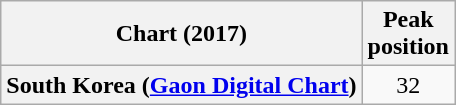<table class="wikitable plainrowheaders" style="text-align:center;">
<tr>
<th>Chart (2017)</th>
<th>Peak<br>position</th>
</tr>
<tr>
<th scope="row">South Korea (<a href='#'>Gaon Digital Chart</a>)</th>
<td>32</td>
</tr>
</table>
